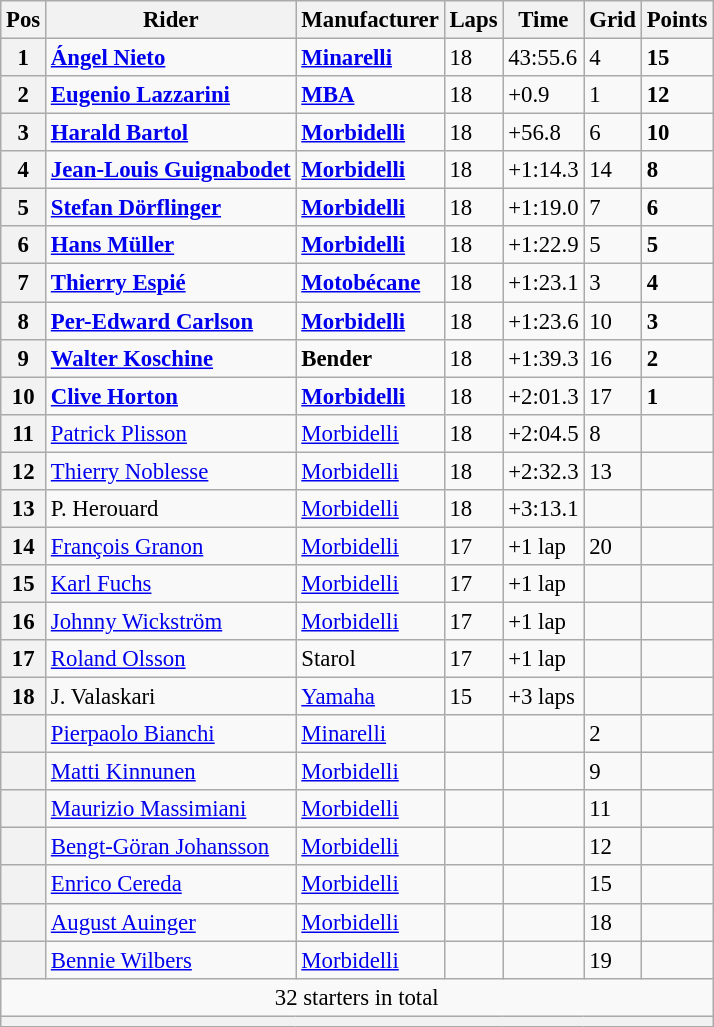<table class="wikitable" style="font-size: 95%;">
<tr>
<th>Pos</th>
<th>Rider</th>
<th>Manufacturer</th>
<th>Laps</th>
<th>Time</th>
<th>Grid</th>
<th>Points</th>
</tr>
<tr>
<th>1</th>
<td> <strong><a href='#'>Ángel Nieto</a></strong></td>
<td><strong><a href='#'>Minarelli</a></strong></td>
<td>18</td>
<td>43:55.6</td>
<td>4</td>
<td><strong>15</strong></td>
</tr>
<tr>
<th>2</th>
<td> <strong><a href='#'>Eugenio Lazzarini</a></strong></td>
<td><strong><a href='#'>MBA</a></strong></td>
<td>18</td>
<td>+0.9</td>
<td>1</td>
<td><strong>12</strong></td>
</tr>
<tr>
<th>3</th>
<td> <strong><a href='#'>Harald Bartol</a></strong></td>
<td><strong><a href='#'>Morbidelli</a></strong></td>
<td>18</td>
<td>+56.8</td>
<td>6</td>
<td><strong>10</strong></td>
</tr>
<tr>
<th>4</th>
<td> <strong><a href='#'>Jean-Louis Guignabodet</a></strong></td>
<td><strong><a href='#'>Morbidelli</a></strong></td>
<td>18</td>
<td>+1:14.3</td>
<td>14</td>
<td><strong>8</strong></td>
</tr>
<tr>
<th>5</th>
<td> <strong><a href='#'>Stefan Dörflinger</a></strong></td>
<td><strong><a href='#'>Morbidelli</a></strong></td>
<td>18</td>
<td>+1:19.0</td>
<td>7</td>
<td><strong>6</strong></td>
</tr>
<tr>
<th>6</th>
<td> <strong><a href='#'>Hans Müller</a></strong></td>
<td><strong><a href='#'>Morbidelli</a></strong></td>
<td>18</td>
<td>+1:22.9</td>
<td>5</td>
<td><strong>5</strong></td>
</tr>
<tr>
<th>7</th>
<td> <strong><a href='#'>Thierry Espié</a></strong></td>
<td><strong><a href='#'>Motobécane</a></strong></td>
<td>18</td>
<td>+1:23.1</td>
<td>3</td>
<td><strong>4</strong></td>
</tr>
<tr>
<th>8</th>
<td> <strong><a href='#'>Per-Edward Carlson</a></strong></td>
<td><strong><a href='#'>Morbidelli</a></strong></td>
<td>18</td>
<td>+1:23.6</td>
<td>10</td>
<td><strong>3</strong></td>
</tr>
<tr>
<th>9</th>
<td> <strong><a href='#'>Walter Koschine</a></strong></td>
<td><strong>Bender</strong></td>
<td>18</td>
<td>+1:39.3</td>
<td>16</td>
<td><strong>2</strong></td>
</tr>
<tr>
<th>10</th>
<td> <strong><a href='#'>Clive Horton</a></strong></td>
<td><strong><a href='#'>Morbidelli</a></strong></td>
<td>18</td>
<td>+2:01.3</td>
<td>17</td>
<td><strong>1</strong></td>
</tr>
<tr>
<th>11</th>
<td> <a href='#'>Patrick Plisson</a></td>
<td><a href='#'>Morbidelli</a></td>
<td>18</td>
<td>+2:04.5</td>
<td>8</td>
<td></td>
</tr>
<tr>
<th>12</th>
<td> <a href='#'>Thierry Noblesse</a></td>
<td><a href='#'>Morbidelli</a></td>
<td>18</td>
<td>+2:32.3</td>
<td>13</td>
<td></td>
</tr>
<tr>
<th>13</th>
<td> P. Herouard</td>
<td><a href='#'>Morbidelli</a></td>
<td>18</td>
<td>+3:13.1</td>
<td></td>
<td></td>
</tr>
<tr>
<th>14</th>
<td> <a href='#'>François Granon</a></td>
<td><a href='#'>Morbidelli</a></td>
<td>17</td>
<td>+1 lap</td>
<td>20</td>
<td></td>
</tr>
<tr>
<th>15</th>
<td> <a href='#'>Karl Fuchs</a></td>
<td><a href='#'>Morbidelli</a></td>
<td>17</td>
<td>+1 lap</td>
<td></td>
<td></td>
</tr>
<tr>
<th>16</th>
<td> <a href='#'>Johnny Wickström</a></td>
<td><a href='#'>Morbidelli</a></td>
<td>17</td>
<td>+1 lap</td>
<td></td>
<td></td>
</tr>
<tr>
<th>17</th>
<td> <a href='#'>Roland Olsson</a></td>
<td>Starol</td>
<td>17</td>
<td>+1 lap</td>
<td></td>
<td></td>
</tr>
<tr>
<th>18</th>
<td> J. Valaskari</td>
<td><a href='#'>Yamaha</a></td>
<td>15</td>
<td>+3 laps</td>
<td></td>
<td></td>
</tr>
<tr>
<th></th>
<td> <a href='#'>Pierpaolo Bianchi</a></td>
<td><a href='#'>Minarelli</a></td>
<td></td>
<td></td>
<td>2</td>
<td></td>
</tr>
<tr>
<th></th>
<td> <a href='#'>Matti Kinnunen</a></td>
<td><a href='#'>Morbidelli</a></td>
<td></td>
<td></td>
<td>9</td>
<td></td>
</tr>
<tr>
<th></th>
<td> <a href='#'>Maurizio Massimiani</a></td>
<td><a href='#'>Morbidelli</a></td>
<td></td>
<td></td>
<td>11</td>
<td></td>
</tr>
<tr>
<th></th>
<td> <a href='#'>Bengt-Göran Johansson</a></td>
<td><a href='#'>Morbidelli</a></td>
<td></td>
<td></td>
<td>12</td>
<td></td>
</tr>
<tr>
<th></th>
<td> <a href='#'>Enrico Cereda</a></td>
<td><a href='#'>Morbidelli</a></td>
<td></td>
<td></td>
<td>15</td>
<td></td>
</tr>
<tr>
<th></th>
<td> <a href='#'>August Auinger</a></td>
<td><a href='#'>Morbidelli</a></td>
<td></td>
<td></td>
<td>18</td>
<td></td>
</tr>
<tr>
<th></th>
<td> <a href='#'>Bennie Wilbers</a></td>
<td><a href='#'>Morbidelli</a></td>
<td></td>
<td></td>
<td>19</td>
<td></td>
</tr>
<tr>
<td colspan=7 align=center>32 starters in total</td>
</tr>
<tr>
<th colspan=7></th>
</tr>
</table>
